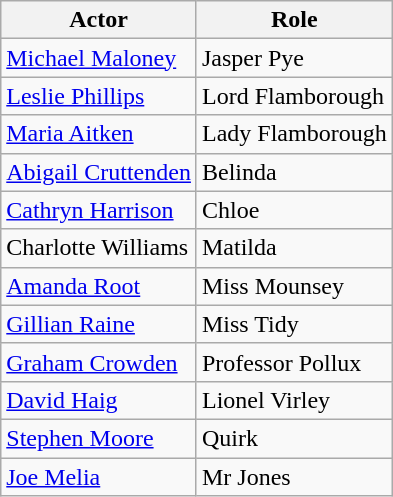<table class="wikitable">
<tr>
<th>Actor</th>
<th>Role</th>
</tr>
<tr>
<td><a href='#'>Michael Maloney</a></td>
<td>Jasper Pye</td>
</tr>
<tr>
<td><a href='#'>Leslie Phillips</a></td>
<td>Lord Flamborough</td>
</tr>
<tr>
<td><a href='#'>Maria Aitken</a></td>
<td>Lady Flamborough</td>
</tr>
<tr>
<td><a href='#'>Abigail Cruttenden</a></td>
<td>Belinda</td>
</tr>
<tr>
<td><a href='#'>Cathryn Harrison</a></td>
<td>Chloe</td>
</tr>
<tr>
<td>Charlotte Williams</td>
<td>Matilda</td>
</tr>
<tr>
<td><a href='#'>Amanda Root</a></td>
<td>Miss Mounsey</td>
</tr>
<tr>
<td><a href='#'>Gillian Raine</a></td>
<td>Miss Tidy</td>
</tr>
<tr>
<td><a href='#'>Graham Crowden</a></td>
<td>Professor Pollux</td>
</tr>
<tr>
<td><a href='#'>David Haig</a></td>
<td>Lionel Virley</td>
</tr>
<tr>
<td><a href='#'>Stephen Moore</a></td>
<td>Quirk</td>
</tr>
<tr>
<td><a href='#'>Joe Melia</a></td>
<td>Mr Jones</td>
</tr>
</table>
